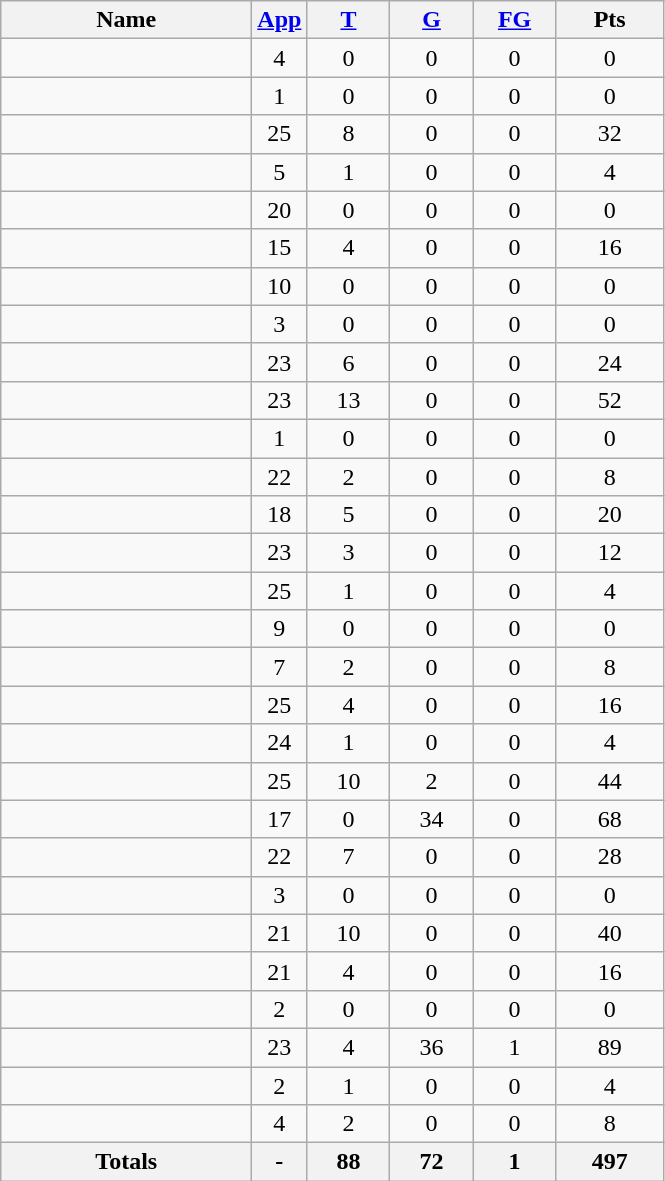<table class="wikitable sortable" style="text-align: center;">
<tr>
<th style="width:10em">Name</th>
<th><a href='#'>App</a></th>
<th style="width:3em"><a href='#'>T</a></th>
<th style="width:3em"><a href='#'>G</a></th>
<th style="width:3em"><a href='#'>FG</a></th>
<th style="width:4em">Pts</th>
</tr>
<tr>
<td style="text-align:left;"></td>
<td>4</td>
<td>0</td>
<td>0</td>
<td>0</td>
<td>0</td>
</tr>
<tr>
<td style="text-align:left;"></td>
<td>1</td>
<td>0</td>
<td>0</td>
<td>0</td>
<td>0</td>
</tr>
<tr>
<td style="text-align:left;"></td>
<td>25</td>
<td>8</td>
<td>0</td>
<td>0</td>
<td>32</td>
</tr>
<tr>
<td style="text-align:left;"></td>
<td>5</td>
<td>1</td>
<td>0</td>
<td>0</td>
<td>4</td>
</tr>
<tr>
<td style="text-align:left;"></td>
<td>20</td>
<td>0</td>
<td>0</td>
<td>0</td>
<td>0</td>
</tr>
<tr>
<td style="text-align:left;"></td>
<td>15</td>
<td>4</td>
<td>0</td>
<td>0</td>
<td>16</td>
</tr>
<tr>
<td style="text-align:left;"></td>
<td>10</td>
<td>0</td>
<td>0</td>
<td>0</td>
<td>0</td>
</tr>
<tr>
<td style="text-align:left;"></td>
<td>3</td>
<td>0</td>
<td>0</td>
<td>0</td>
<td>0</td>
</tr>
<tr>
<td style="text-align:left;"></td>
<td>23</td>
<td>6</td>
<td>0</td>
<td>0</td>
<td>24</td>
</tr>
<tr>
<td style="text-align:left;"></td>
<td>23</td>
<td>13</td>
<td>0</td>
<td>0</td>
<td>52</td>
</tr>
<tr>
<td style="text-align:left;"></td>
<td>1</td>
<td>0</td>
<td>0</td>
<td>0</td>
<td>0</td>
</tr>
<tr>
<td style="text-align:left;"></td>
<td>22</td>
<td>2</td>
<td>0</td>
<td>0</td>
<td>8</td>
</tr>
<tr>
<td style="text-align:left;"></td>
<td>18</td>
<td>5</td>
<td>0</td>
<td>0</td>
<td>20</td>
</tr>
<tr>
<td style="text-align:left;"></td>
<td>23</td>
<td>3</td>
<td>0</td>
<td>0</td>
<td>12</td>
</tr>
<tr>
<td style="text-align:left;"></td>
<td>25</td>
<td>1</td>
<td>0</td>
<td>0</td>
<td>4</td>
</tr>
<tr>
<td style="text-align:left;"></td>
<td>9</td>
<td>0</td>
<td>0</td>
<td>0</td>
<td>0</td>
</tr>
<tr>
<td style="text-align:left;"></td>
<td>7</td>
<td>2</td>
<td>0</td>
<td>0</td>
<td>8</td>
</tr>
<tr>
<td style="text-align:left;"></td>
<td>25</td>
<td>4</td>
<td>0</td>
<td>0</td>
<td>16</td>
</tr>
<tr>
<td style="text-align:left;"></td>
<td>24</td>
<td>1</td>
<td>0</td>
<td>0</td>
<td>4</td>
</tr>
<tr>
<td style="text-align:left;"></td>
<td>25</td>
<td>10</td>
<td>2</td>
<td>0</td>
<td>44</td>
</tr>
<tr>
<td style="text-align:left;"></td>
<td>17</td>
<td>0</td>
<td>34</td>
<td>0</td>
<td>68</td>
</tr>
<tr>
<td style="text-align:left;"></td>
<td>22</td>
<td>7</td>
<td>0</td>
<td>0</td>
<td>28</td>
</tr>
<tr>
<td style="text-align:left;"></td>
<td>3</td>
<td>0</td>
<td>0</td>
<td>0</td>
<td>0</td>
</tr>
<tr>
<td style="text-align:left;"></td>
<td>21</td>
<td>10</td>
<td>0</td>
<td>0</td>
<td>40</td>
</tr>
<tr>
<td style="text-align:left;"></td>
<td>21</td>
<td>4</td>
<td>0</td>
<td>0</td>
<td>16</td>
</tr>
<tr>
<td style="text-align:left;"></td>
<td>2</td>
<td>0</td>
<td>0</td>
<td>0</td>
<td>0</td>
</tr>
<tr>
<td style="text-align:left;"></td>
<td>23</td>
<td>4</td>
<td>36</td>
<td>1</td>
<td>89</td>
</tr>
<tr>
<td style="text-align:left;"></td>
<td>2</td>
<td>1</td>
<td>0</td>
<td>0</td>
<td>4</td>
</tr>
<tr>
<td style="text-align:left;"></td>
<td>4</td>
<td>2</td>
<td>0</td>
<td>0</td>
<td>8</td>
</tr>
<tr class="sortbottom">
<th>Totals</th>
<th>-</th>
<th>88</th>
<th>72</th>
<th>1</th>
<th>497</th>
</tr>
</table>
